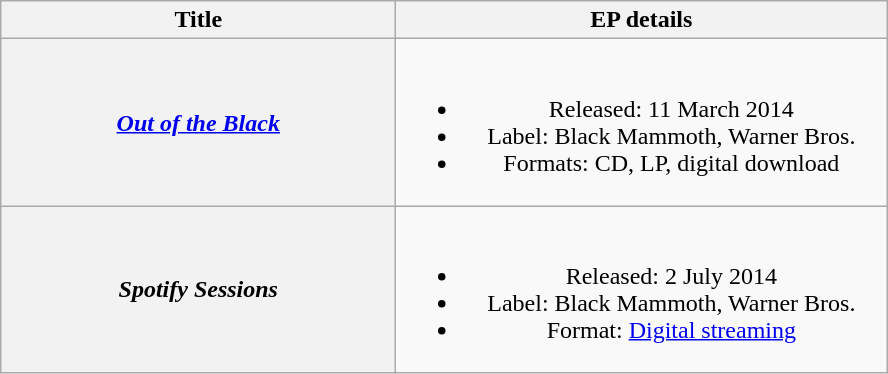<table class="wikitable plainrowheaders" style="text-align:center;">
<tr>
<th scope="col" style="width:16em;">Title</th>
<th scope="col" style="width:20em;">EP details</th>
</tr>
<tr>
<th scope="row"><em><a href='#'>Out of the Black</a></em></th>
<td><br><ul><li>Released: 11 March 2014</li><li>Label: Black Mammoth, Warner Bros.</li><li>Formats: CD, LP, digital download</li></ul></td>
</tr>
<tr>
<th scope="row"><em>Spotify Sessions</em></th>
<td><br><ul><li>Released: 2 July 2014</li><li>Label: Black Mammoth, Warner Bros.</li><li>Format: <a href='#'>Digital streaming</a></li></ul></td>
</tr>
</table>
